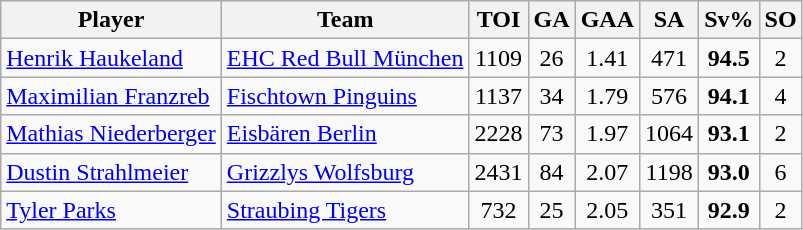<table class="wikitable sortable" style="text-align:center;">
<tr>
<th>Player</th>
<th>Team</th>
<th>TOI</th>
<th>GA</th>
<th>GAA</th>
<th>SA</th>
<th>Sv%</th>
<th>SO</th>
</tr>
<tr>
<td style="text-align:left;"><a href='#'>Henrik Haukeland</a></td>
<td style="text-align:left;"><a href='#'>EHC Red Bull München</a></td>
<td>1109</td>
<td>26</td>
<td>1.41</td>
<td>471</td>
<td><strong>94.5</strong></td>
<td>2</td>
</tr>
<tr>
<td style="text-align:left;"><a href='#'>Maximilian Franzreb</a></td>
<td style="text-align:left;"><a href='#'>Fischtown Pinguins</a></td>
<td>1137</td>
<td>34</td>
<td>1.79</td>
<td>576</td>
<td><strong>94.1</strong></td>
<td>4</td>
</tr>
<tr>
<td style="text-align:left;"><a href='#'>Mathias Niederberger</a></td>
<td style="text-align:left;"><a href='#'>Eisbären Berlin</a></td>
<td>2228</td>
<td>73</td>
<td>1.97</td>
<td>1064</td>
<td><strong>93.1</strong></td>
<td>2</td>
</tr>
<tr>
<td style="text-align:left;"><a href='#'>Dustin Strahlmeier</a></td>
<td style="text-align:left;"><a href='#'>Grizzlys Wolfsburg</a></td>
<td>2431</td>
<td>84</td>
<td>2.07</td>
<td>1198</td>
<td><strong>93.0</strong></td>
<td>6</td>
</tr>
<tr>
<td style="text-align:left;"><a href='#'>Tyler Parks</a></td>
<td style="text-align:left;"><a href='#'>Straubing Tigers</a></td>
<td>732</td>
<td>25</td>
<td>2.05</td>
<td>351</td>
<td><strong>92.9</strong></td>
<td>2</td>
</tr>
</table>
